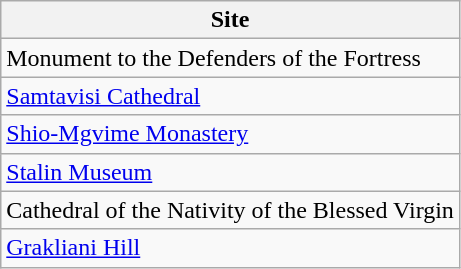<table class="wikitable">
<tr>
<th>Site</th>
</tr>
<tr>
<td>Monument to the Defenders of the Fortress</td>
</tr>
<tr>
<td><a href='#'>Samtavisi Cathedral</a></td>
</tr>
<tr>
<td><a href='#'>Shio-Mgvime Monastery</a></td>
</tr>
<tr>
<td><a href='#'>Stalin Museum</a></td>
</tr>
<tr>
<td>Cathedral of the Nativity of the Blessed Virgin</td>
</tr>
<tr>
<td><a href='#'>Grakliani Hill</a></td>
</tr>
</table>
